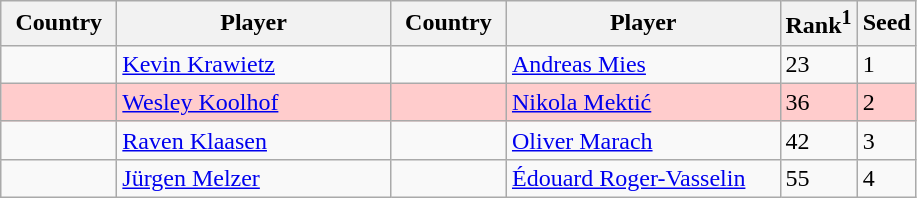<table class="sortable wikitable">
<tr>
<th width="70">Country</th>
<th width="175">Player</th>
<th width="70">Country</th>
<th width="175">Player</th>
<th>Rank<sup>1</sup></th>
<th>Seed</th>
</tr>
<tr>
<td></td>
<td><a href='#'>Kevin Krawietz</a></td>
<td></td>
<td><a href='#'>Andreas Mies</a></td>
<td>23</td>
<td>1</td>
</tr>
<tr style="background:#fcc;">
<td></td>
<td><a href='#'>Wesley Koolhof</a></td>
<td></td>
<td><a href='#'>Nikola Mektić</a></td>
<td>36</td>
<td>2</td>
</tr>
<tr>
<td></td>
<td><a href='#'>Raven Klaasen</a></td>
<td></td>
<td><a href='#'>Oliver Marach</a></td>
<td>42</td>
<td>3</td>
</tr>
<tr>
<td></td>
<td><a href='#'>Jürgen Melzer</a></td>
<td></td>
<td><a href='#'>Édouard Roger-Vasselin</a></td>
<td>55</td>
<td>4</td>
</tr>
</table>
